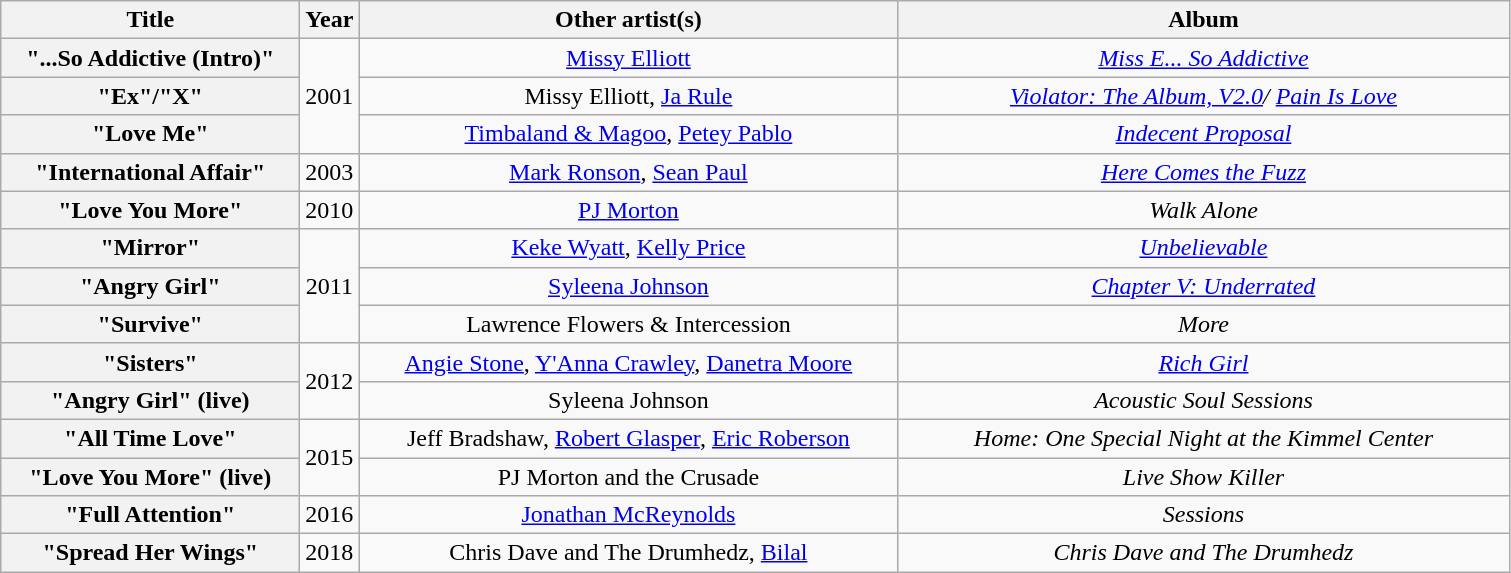<table class="wikitable plainrowheaders" style="text-align:center;">
<tr>
<th scope="col" style="width:12em;">Title</th>
<th scope="col" style="width:1em;">Year</th>
<th scope="col" style="width:22em;">Other artist(s)</th>
<th scope="col" style="width:25em;">Album</th>
</tr>
<tr>
<th scope="row">"...So Addictive (Intro)" <br> </th>
<td rowspan="3">2001</td>
<td><a href='#'>Missy Elliott</a></td>
<td><em><a href='#'>Miss E... So Addictive</a></em></td>
</tr>
<tr>
<th scope="row">"Ex"/"X"</th>
<td>Missy Elliott, <a href='#'>Ja Rule</a></td>
<td><em><a href='#'>Violator: The Album, V2.0</a>/ <a href='#'>Pain Is Love</a></em></td>
</tr>
<tr>
<th scope="row">"Love Me"</th>
<td><a href='#'>Timbaland & Magoo</a>, <a href='#'>Petey Pablo</a></td>
<td><em><a href='#'>Indecent Proposal</a></em></td>
</tr>
<tr>
<th scope="row">"International Affair"</th>
<td>2003</td>
<td><a href='#'>Mark Ronson</a>, <a href='#'>Sean Paul</a></td>
<td><em><a href='#'>Here Comes the Fuzz</a></em></td>
</tr>
<tr>
<th scope="row">"Love You More"</th>
<td>2010</td>
<td><a href='#'>PJ Morton</a></td>
<td><em>Walk Alone</em></td>
</tr>
<tr>
<th scope="row">"Mirror"</th>
<td rowspan="3">2011</td>
<td><a href='#'>Keke Wyatt</a>, <a href='#'>Kelly Price</a></td>
<td><em><a href='#'>Unbelievable</a></em></td>
</tr>
<tr>
<th scope="row">"Angry Girl"</th>
<td><a href='#'>Syleena Johnson</a></td>
<td><em><a href='#'>Chapter V: Underrated</a></em></td>
</tr>
<tr>
<th scope="row">"Survive"</th>
<td>Lawrence Flowers & Intercession</td>
<td><em>More</em></td>
</tr>
<tr>
<th scope="row">"Sisters"</th>
<td rowspan="2">2012</td>
<td><a href='#'>Angie Stone</a>, <a href='#'>Y'Anna Crawley</a>, <a href='#'>Danetra Moore</a></td>
<td><em><a href='#'>Rich Girl</a></em></td>
</tr>
<tr>
<th scope="row">"Angry Girl" (live)</th>
<td>Syleena Johnson</td>
<td><em>Acoustic Soul Sessions</em></td>
</tr>
<tr>
<th scope="row">"All Time Love"</th>
<td rowspan="2">2015</td>
<td>Jeff Bradshaw, <a href='#'>Robert Glasper</a>, <a href='#'>Eric Roberson</a></td>
<td><em>Home: One Special Night at the Kimmel Center</em></td>
</tr>
<tr>
<th scope="row">"Love You More" (live)</th>
<td>PJ Morton and the Crusade</td>
<td><em>Live Show Killer</em></td>
</tr>
<tr>
<th scope="row">"Full Attention"</th>
<td>2016</td>
<td><a href='#'>Jonathan McReynolds</a></td>
<td><em>Sessions</em></td>
</tr>
<tr>
<th scope="row">"Spread Her Wings"</th>
<td>2018</td>
<td>Chris Dave and The Drumhedz, <a href='#'>Bilal</a></td>
<td><em>Chris Dave and The Drumhedz</em></td>
</tr>
</table>
